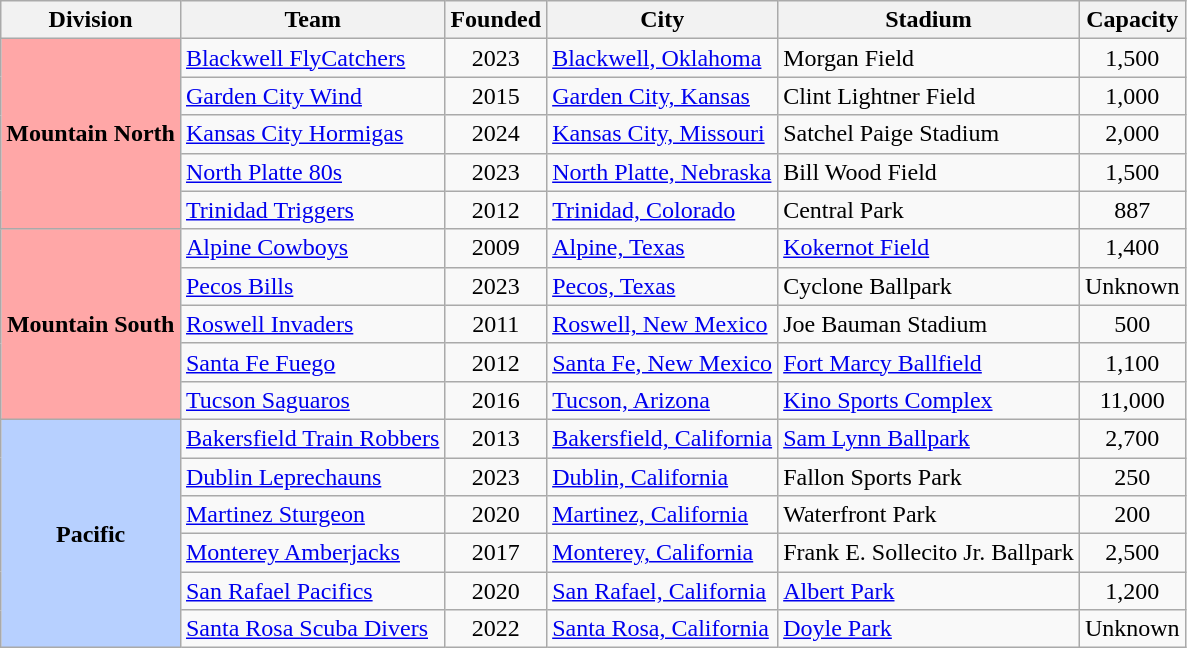<table class="wikitable">
<tr>
<th>Division</th>
<th>Team</th>
<th>Founded</th>
<th>City</th>
<th>Stadium</th>
<th>Capacity</th>
</tr>
<tr>
<th style="background-color:#FFA7A7" rowspan="5"><span>Mountain North</span></th>
<td><a href='#'>Blackwell FlyCatchers</a></td>
<td align=center>2023</td>
<td><a href='#'>Blackwell, Oklahoma</a></td>
<td>Morgan Field</td>
<td align=center>1,500</td>
</tr>
<tr>
<td><a href='#'>Garden City Wind</a></td>
<td align=center>2015</td>
<td><a href='#'>Garden City, Kansas</a></td>
<td>Clint Lightner Field</td>
<td align=center>1,000</td>
</tr>
<tr>
<td><a href='#'>Kansas City Hormigas</a></td>
<td align=center>2024</td>
<td><a href='#'>Kansas City, Missouri</a></td>
<td>Satchel Paige Stadium</td>
<td align=center>2,000</td>
</tr>
<tr>
<td><a href='#'>North Platte 80s</a></td>
<td align=center>2023</td>
<td><a href='#'>North Platte, Nebraska</a></td>
<td>Bill Wood Field</td>
<td align=center>1,500</td>
</tr>
<tr>
<td><a href='#'>Trinidad Triggers</a></td>
<td align=center>2012</td>
<td><a href='#'>Trinidad, Colorado</a></td>
<td>Central Park</td>
<td align=center>887</td>
</tr>
<tr>
<th style="background-color:#FFA7A7" rowspan="5"><span>Mountain South</span></th>
<td><a href='#'>Alpine Cowboys</a></td>
<td align=center>2009</td>
<td><a href='#'>Alpine, Texas</a></td>
<td><a href='#'>Kokernot Field</a></td>
<td align=center>1,400</td>
</tr>
<tr>
<td><a href='#'>Pecos Bills</a></td>
<td align=center>2023</td>
<td><a href='#'>Pecos, Texas</a></td>
<td>Cyclone Ballpark</td>
<td align=center>Unknown</td>
</tr>
<tr>
<td><a href='#'>Roswell Invaders</a></td>
<td align=center>2011</td>
<td><a href='#'>Roswell, New Mexico</a></td>
<td>Joe Bauman Stadium</td>
<td align=center>500</td>
</tr>
<tr>
<td><a href='#'>Santa Fe Fuego</a></td>
<td align=center>2012</td>
<td><a href='#'>Santa Fe, New Mexico</a></td>
<td><a href='#'>Fort Marcy Ballfield</a></td>
<td align=center>1,100</td>
</tr>
<tr>
<td><a href='#'>Tucson Saguaros</a></td>
<td align=center>2016</td>
<td><a href='#'>Tucson, Arizona</a></td>
<td><a href='#'>Kino Sports Complex</a></td>
<td align=center>11,000</td>
</tr>
<tr>
<th rowspan="7" style="background-color:#B7D0FF"><span>Pacific</span></th>
<td><a href='#'>Bakersfield Train Robbers</a></td>
<td align=center>2013</td>
<td><a href='#'>Bakersfield, California</a></td>
<td><a href='#'>Sam Lynn Ballpark</a></td>
<td align=center>2,700</td>
</tr>
<tr>
<td><a href='#'>Dublin Leprechauns</a></td>
<td align=center>2023</td>
<td><a href='#'>Dublin, California</a></td>
<td>Fallon Sports Park</td>
<td align=center>250</td>
</tr>
<tr>
<td><a href='#'>Martinez Sturgeon</a></td>
<td align=center>2020</td>
<td><a href='#'>Martinez, California</a></td>
<td>Waterfront Park</td>
<td align=center>200</td>
</tr>
<tr>
<td><a href='#'>Monterey Amberjacks</a></td>
<td align=center>2017</td>
<td><a href='#'>Monterey, California</a></td>
<td>Frank E. Sollecito Jr. Ballpark</td>
<td align=center>2,500</td>
</tr>
<tr>
<td><a href='#'>San Rafael Pacifics</a></td>
<td align=center>2020</td>
<td><a href='#'>San Rafael, California</a></td>
<td><a href='#'>Albert Park</a></td>
<td align=center>1,200</td>
</tr>
<tr>
<td><a href='#'>Santa Rosa Scuba Divers</a></td>
<td align=center>2022</td>
<td><a href='#'>Santa Rosa, California</a></td>
<td><a href='#'>Doyle Park</a></td>
<td align=center>Unknown</td>
</tr>
</table>
